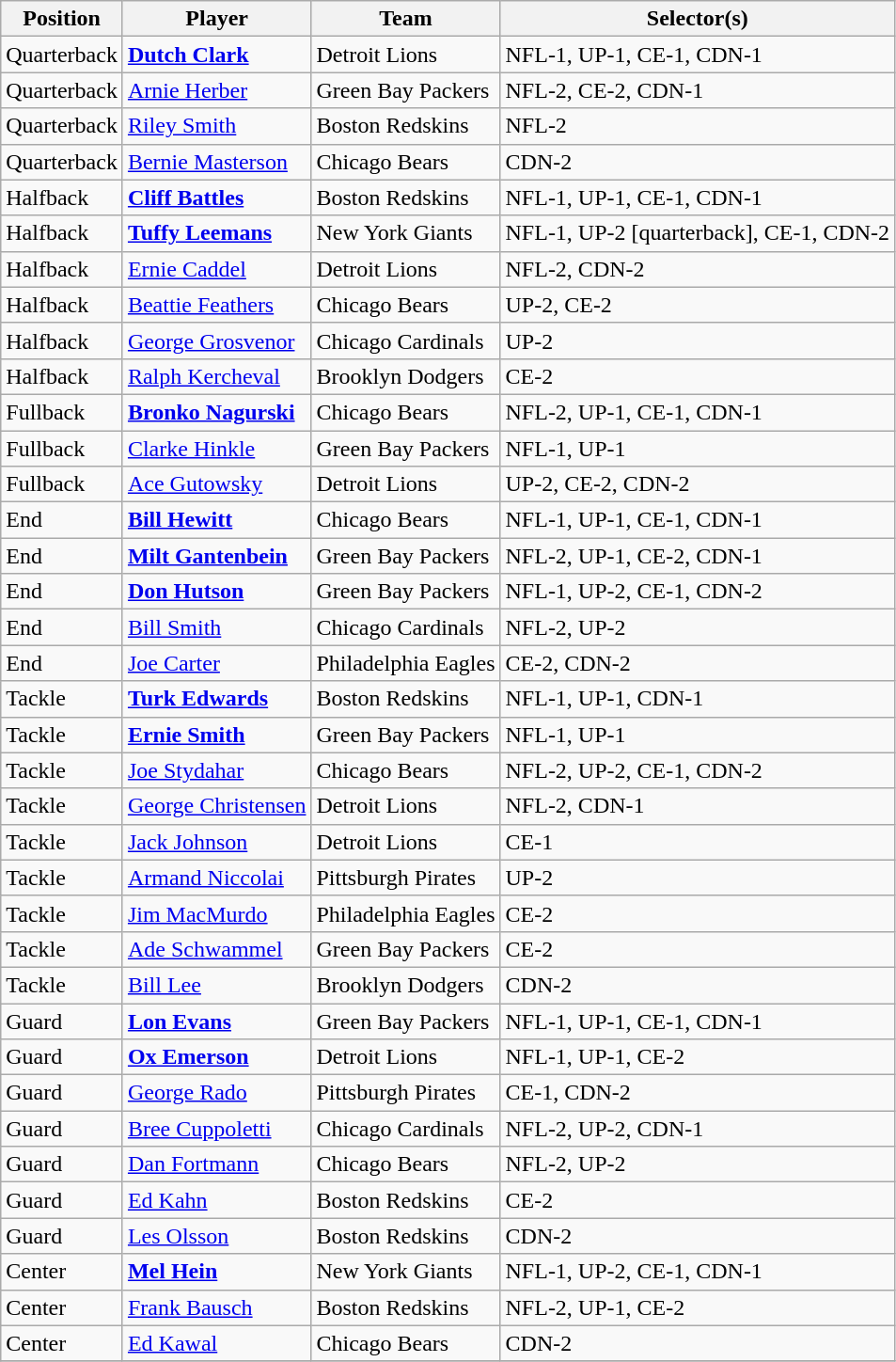<table class="wikitable" style="text-align:left;">
<tr>
<th>Position</th>
<th>Player</th>
<th>Team</th>
<th>Selector(s)</th>
</tr>
<tr>
<td>Quarterback</td>
<td><strong><a href='#'>Dutch Clark</a></strong></td>
<td>Detroit Lions</td>
<td>NFL-1, UP-1, CE-1, CDN-1</td>
</tr>
<tr>
<td>Quarterback</td>
<td><a href='#'>Arnie Herber</a></td>
<td>Green Bay Packers</td>
<td>NFL-2, CE-2, CDN-1</td>
</tr>
<tr>
<td>Quarterback</td>
<td><a href='#'>Riley Smith</a></td>
<td>Boston Redskins</td>
<td>NFL-2</td>
</tr>
<tr>
<td>Quarterback</td>
<td><a href='#'>Bernie Masterson</a></td>
<td>Chicago Bears</td>
<td>CDN-2</td>
</tr>
<tr>
<td>Halfback</td>
<td><strong><a href='#'>Cliff Battles</a></strong></td>
<td>Boston Redskins</td>
<td>NFL-1, UP-1, CE-1, CDN-1</td>
</tr>
<tr>
<td>Halfback</td>
<td><strong><a href='#'>Tuffy Leemans</a></strong></td>
<td>New York Giants</td>
<td>NFL-1, UP-2 [quarterback], CE-1, CDN-2</td>
</tr>
<tr>
<td>Halfback</td>
<td><a href='#'>Ernie Caddel</a></td>
<td>Detroit Lions</td>
<td>NFL-2, CDN-2</td>
</tr>
<tr>
<td>Halfback</td>
<td><a href='#'>Beattie Feathers</a></td>
<td>Chicago Bears</td>
<td>UP-2, CE-2</td>
</tr>
<tr>
<td>Halfback</td>
<td><a href='#'>George Grosvenor</a></td>
<td>Chicago Cardinals</td>
<td>UP-2</td>
</tr>
<tr>
<td>Halfback</td>
<td><a href='#'>Ralph Kercheval</a></td>
<td>Brooklyn Dodgers</td>
<td>CE-2</td>
</tr>
<tr>
<td>Fullback</td>
<td><strong><a href='#'>Bronko Nagurski</a></strong></td>
<td>Chicago Bears</td>
<td>NFL-2, UP-1, CE-1, CDN-1</td>
</tr>
<tr>
<td>Fullback</td>
<td><a href='#'>Clarke Hinkle</a></td>
<td>Green Bay Packers</td>
<td>NFL-1, UP-1</td>
</tr>
<tr>
<td>Fullback</td>
<td><a href='#'>Ace Gutowsky</a></td>
<td>Detroit Lions</td>
<td>UP-2, CE-2, CDN-2</td>
</tr>
<tr>
<td>End</td>
<td><strong><a href='#'>Bill Hewitt</a></strong></td>
<td>Chicago Bears</td>
<td>NFL-1, UP-1, CE-1, CDN-1</td>
</tr>
<tr>
<td>End</td>
<td><strong><a href='#'>Milt Gantenbein</a></strong></td>
<td>Green Bay Packers</td>
<td>NFL-2, UP-1, CE-2, CDN-1</td>
</tr>
<tr>
<td>End</td>
<td><strong><a href='#'>Don Hutson</a></strong></td>
<td>Green Bay Packers</td>
<td>NFL-1, UP-2, CE-1, CDN-2</td>
</tr>
<tr>
<td>End</td>
<td><a href='#'>Bill Smith</a></td>
<td>Chicago Cardinals</td>
<td>NFL-2, UP-2</td>
</tr>
<tr>
<td>End</td>
<td><a href='#'>Joe Carter</a></td>
<td>Philadelphia Eagles</td>
<td>CE-2, CDN-2</td>
</tr>
<tr>
<td>Tackle</td>
<td><strong><a href='#'>Turk Edwards</a></strong></td>
<td>Boston Redskins</td>
<td>NFL-1, UP-1, CDN-1</td>
</tr>
<tr>
<td>Tackle</td>
<td><strong><a href='#'>Ernie Smith</a></strong></td>
<td>Green Bay Packers</td>
<td>NFL-1, UP-1</td>
</tr>
<tr>
<td>Tackle</td>
<td><a href='#'>Joe Stydahar</a></td>
<td>Chicago Bears</td>
<td>NFL-2, UP-2, CE-1, CDN-2</td>
</tr>
<tr>
<td>Tackle</td>
<td><a href='#'>George Christensen</a></td>
<td>Detroit Lions</td>
<td>NFL-2, CDN-1</td>
</tr>
<tr>
<td>Tackle</td>
<td><a href='#'>Jack Johnson</a></td>
<td>Detroit Lions</td>
<td>CE-1</td>
</tr>
<tr>
<td>Tackle</td>
<td><a href='#'>Armand Niccolai</a></td>
<td>Pittsburgh Pirates</td>
<td>UP-2</td>
</tr>
<tr>
<td>Tackle</td>
<td><a href='#'>Jim MacMurdo</a></td>
<td>Philadelphia Eagles</td>
<td>CE-2</td>
</tr>
<tr>
<td>Tackle</td>
<td><a href='#'>Ade Schwammel</a></td>
<td>Green Bay Packers</td>
<td>CE-2</td>
</tr>
<tr>
<td>Tackle</td>
<td><a href='#'>Bill Lee</a></td>
<td>Brooklyn Dodgers</td>
<td>CDN-2</td>
</tr>
<tr>
<td>Guard</td>
<td><strong><a href='#'>Lon Evans</a></strong></td>
<td>Green Bay Packers</td>
<td>NFL-1, UP-1, CE-1, CDN-1</td>
</tr>
<tr>
<td>Guard</td>
<td><strong><a href='#'>Ox Emerson</a></strong></td>
<td>Detroit Lions</td>
<td>NFL-1, UP-1, CE-2</td>
</tr>
<tr>
<td>Guard</td>
<td><a href='#'>George Rado</a></td>
<td>Pittsburgh Pirates</td>
<td>CE-1, CDN-2</td>
</tr>
<tr>
<td>Guard</td>
<td><a href='#'>Bree Cuppoletti</a></td>
<td>Chicago Cardinals</td>
<td>NFL-2, UP-2, CDN-1</td>
</tr>
<tr>
<td>Guard</td>
<td><a href='#'>Dan Fortmann</a></td>
<td>Chicago Bears</td>
<td>NFL-2, UP-2</td>
</tr>
<tr>
<td>Guard</td>
<td><a href='#'>Ed Kahn</a></td>
<td>Boston Redskins</td>
<td>CE-2</td>
</tr>
<tr>
<td>Guard</td>
<td><a href='#'>Les Olsson</a></td>
<td>Boston Redskins</td>
<td>CDN-2</td>
</tr>
<tr>
<td>Center</td>
<td><strong><a href='#'>Mel Hein</a></strong></td>
<td>New York Giants</td>
<td>NFL-1, UP-2, CE-1, CDN-1</td>
</tr>
<tr>
<td>Center</td>
<td><a href='#'>Frank Bausch</a></td>
<td>Boston Redskins</td>
<td>NFL-2, UP-1, CE-2</td>
</tr>
<tr>
<td>Center</td>
<td><a href='#'>Ed Kawal</a></td>
<td>Chicago Bears</td>
<td>CDN-2</td>
</tr>
<tr>
</tr>
</table>
